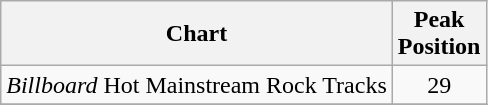<table class="wikitable">
<tr>
<th>Chart</th>
<th>Peak<br>Position</th>
</tr>
<tr>
<td><em>Billboard</em> Hot Mainstream Rock Tracks</td>
<td align="center">29</td>
</tr>
<tr>
</tr>
</table>
